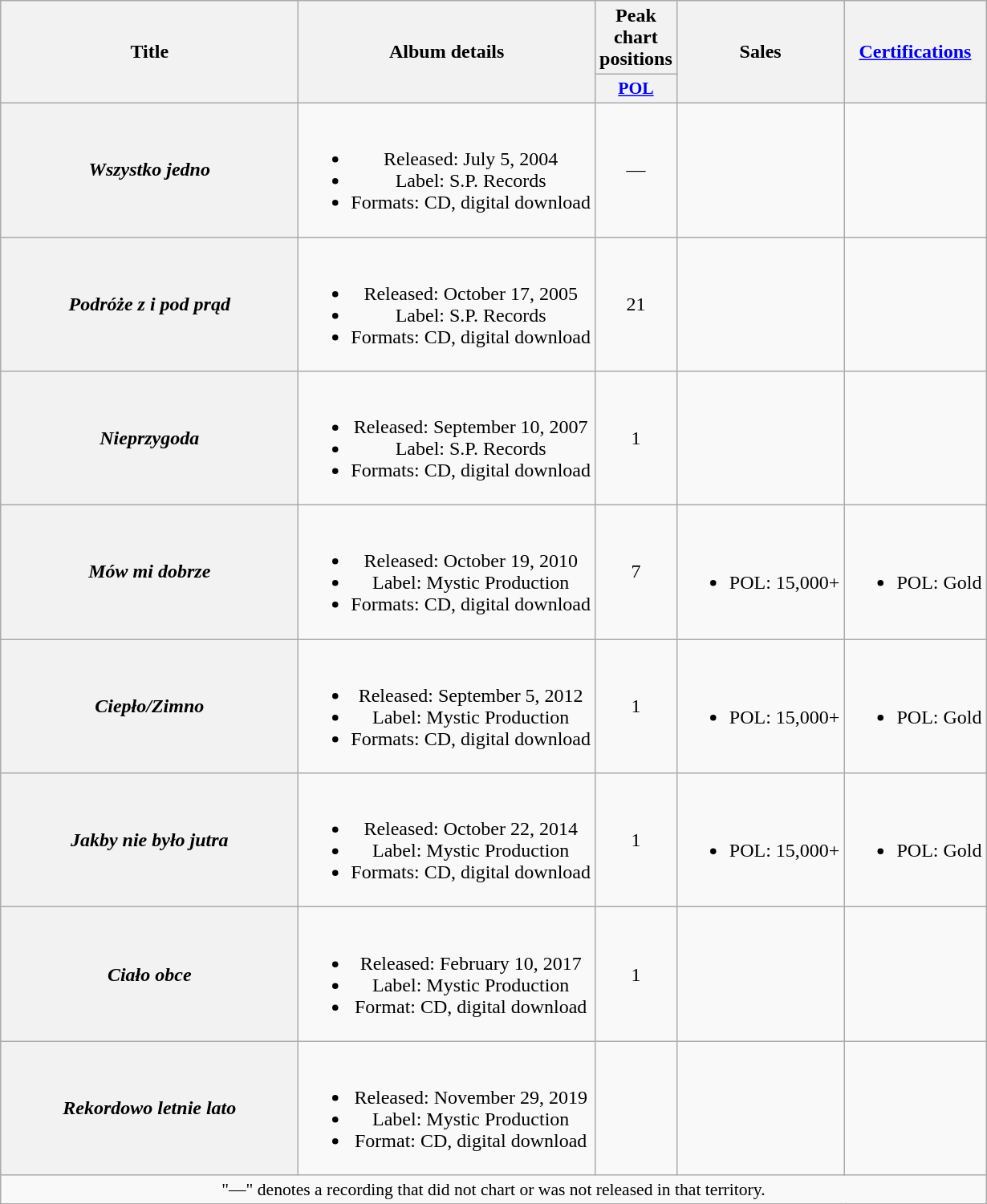<table class="wikitable plainrowheaders" style="text-align:center;">
<tr>
<th scope="col" rowspan="2" style="width:15em;">Title</th>
<th scope="col" rowspan="2">Album details</th>
<th scope="col">Peak chart positions</th>
<th scope="col" rowspan="2">Sales</th>
<th scope="col" rowspan="2"><a href='#'>Certifications</a></th>
</tr>
<tr>
<th scope="col" style="width:3em;font-size:90%;"><a href='#'>POL</a><br></th>
</tr>
<tr>
<th scope="row"><em>Wszystko jedno</em></th>
<td><br><ul><li>Released: July 5, 2004</li><li>Label: S.P. Records</li><li>Formats: CD, digital download</li></ul></td>
<td>—</td>
<td></td>
<td></td>
</tr>
<tr>
<th scope="row"><em>Podróże z i pod prąd</em></th>
<td><br><ul><li>Released: October 17, 2005</li><li>Label: S.P. Records</li><li>Formats: CD, digital download</li></ul></td>
<td>21</td>
<td></td>
<td></td>
</tr>
<tr>
<th scope="row"><em>Nieprzygoda</em></th>
<td><br><ul><li>Released: September 10, 2007</li><li>Label: S.P. Records</li><li>Formats: CD, digital download</li></ul></td>
<td>1</td>
<td></td>
<td></td>
</tr>
<tr>
<th scope="row"><em>Mów mi dobrze</em></th>
<td><br><ul><li>Released: October 19, 2010</li><li>Label: Mystic Production</li><li>Formats: CD, digital download</li></ul></td>
<td>7</td>
<td><br><ul><li>POL: 15,000+</li></ul></td>
<td><br><ul><li>POL: Gold</li></ul></td>
</tr>
<tr>
<th scope="row"><em>Ciepło/Zimno</em></th>
<td><br><ul><li>Released: September 5, 2012</li><li>Label: Mystic Production</li><li>Formats: CD, digital download</li></ul></td>
<td>1</td>
<td><br><ul><li>POL: 15,000+</li></ul></td>
<td><br><ul><li>POL: Gold</li></ul></td>
</tr>
<tr>
<th scope="row"><em>Jakby nie było jutra</em></th>
<td><br><ul><li>Released: October 22, 2014</li><li>Label: Mystic Production</li><li>Formats: CD, digital download</li></ul></td>
<td>1</td>
<td><br><ul><li>POL: 15,000+</li></ul></td>
<td><br><ul><li>POL: Gold</li></ul></td>
</tr>
<tr>
<th scope="row"><em>Ciało obce</em></th>
<td><br><ul><li>Released: February 10, 2017</li><li>Label: Mystic Production</li><li>Format: CD, digital download</li></ul></td>
<td>1</td>
<td></td>
<td></td>
</tr>
<tr>
<th scope="row"><em>Rekordowo letnie lato</em></th>
<td><br><ul><li>Released: November 29, 2019</li><li>Label: Mystic Production</li><li>Format: CD, digital download</li></ul></td>
<td></td>
<td></td>
<td></td>
</tr>
<tr>
<td colspan="20" style="font-size:90%">"—" denotes a recording that did not chart or was not released in that territory.</td>
</tr>
</table>
